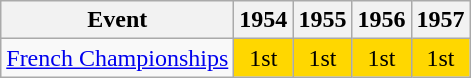<table class="wikitable">
<tr>
<th>Event</th>
<th>1954</th>
<th>1955</th>
<th>1956</th>
<th>1957</th>
</tr>
<tr>
<td><a href='#'>French Championships</a></td>
<td align="center" bgcolor="gold">1st</td>
<td align="center" bgcolor="gold">1st</td>
<td align="center" bgcolor="gold">1st</td>
<td align="center" bgcolor="gold">1st</td>
</tr>
</table>
